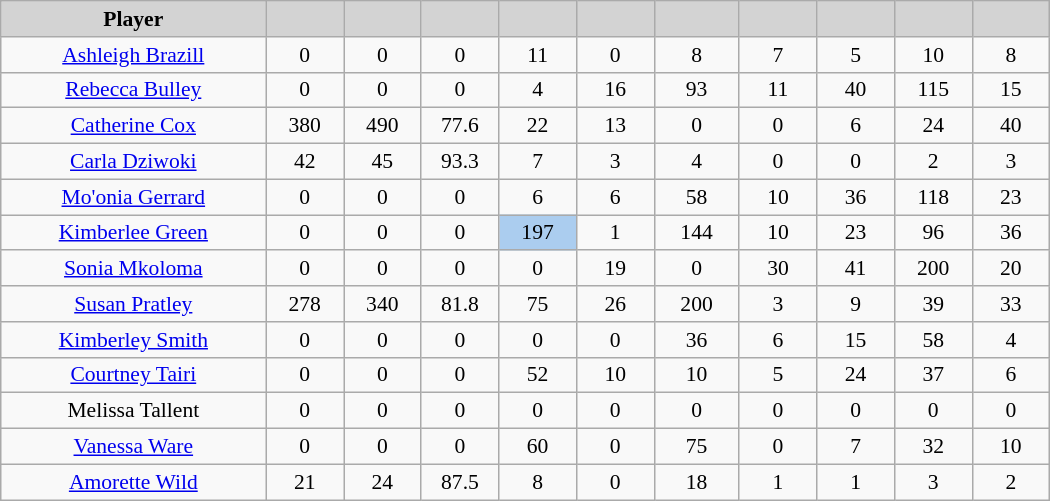<table class="wikitable sortable" style="text-align:center; font-size:90%">
<tr>
<th width=170px style=background:lightgrey>Player</th>
<th width=45px style=background:lightgrey></th>
<th width=45px style=background:lightgrey></th>
<th width=45px style=background:lightgrey></th>
<th width=45px style=background:lightgrey></th>
<th width=45px style=background:lightgrey></th>
<th width=50px style=background:lightgrey></th>
<th width=45px style=background:lightgrey></th>
<th width=45px style=background:lightgrey></th>
<th width=45px style=background:lightgrey></th>
<th width=45px style=background:lightgrey></th>
</tr>
<tr>
<td><a href='#'>Ashleigh Brazill</a></td>
<td>0</td>
<td>0</td>
<td>0</td>
<td>11</td>
<td>0</td>
<td>8</td>
<td>7</td>
<td>5</td>
<td>10</td>
<td>8</td>
</tr>
<tr>
<td><a href='#'>Rebecca Bulley</a></td>
<td>0</td>
<td>0</td>
<td>0</td>
<td>4</td>
<td>16</td>
<td>93</td>
<td>11</td>
<td>40</td>
<td>115</td>
<td>15</td>
</tr>
<tr>
<td><a href='#'>Catherine Cox</a></td>
<td>380</td>
<td>490</td>
<td>77.6</td>
<td>22</td>
<td>13</td>
<td>0</td>
<td>0</td>
<td>6</td>
<td>24</td>
<td>40</td>
</tr>
<tr>
<td><a href='#'>Carla Dziwoki</a></td>
<td>42</td>
<td>45</td>
<td>93.3</td>
<td>7</td>
<td>3</td>
<td>4</td>
<td>0</td>
<td>0</td>
<td>2</td>
<td>3</td>
</tr>
<tr>
<td><a href='#'>Mo'onia Gerrard</a></td>
<td>0</td>
<td>0</td>
<td>0</td>
<td>6</td>
<td>6</td>
<td>58</td>
<td>10</td>
<td>36</td>
<td>118</td>
<td>23</td>
</tr>
<tr>
<td><a href='#'>Kimberlee Green</a></td>
<td>0</td>
<td>0</td>
<td>0</td>
<td bgcolor=#ABCDEF>197</td>
<td>1</td>
<td>144</td>
<td>10</td>
<td>23</td>
<td>96</td>
<td>36</td>
</tr>
<tr>
<td><a href='#'>Sonia Mkoloma</a></td>
<td>0</td>
<td>0</td>
<td>0</td>
<td>0</td>
<td>19</td>
<td>0</td>
<td>30</td>
<td>41</td>
<td>200</td>
<td>20</td>
</tr>
<tr>
<td><a href='#'>Susan Pratley</a></td>
<td>278</td>
<td>340</td>
<td>81.8</td>
<td>75</td>
<td>26</td>
<td>200</td>
<td>3</td>
<td>9</td>
<td>39</td>
<td>33</td>
</tr>
<tr>
<td><a href='#'>Kimberley Smith</a></td>
<td>0</td>
<td>0</td>
<td>0</td>
<td>0</td>
<td>0</td>
<td>36</td>
<td>6</td>
<td>15</td>
<td>58</td>
<td>4</td>
</tr>
<tr>
<td><a href='#'>Courtney Tairi</a></td>
<td>0</td>
<td>0</td>
<td>0</td>
<td>52</td>
<td>10</td>
<td>10</td>
<td>5</td>
<td>24</td>
<td>37</td>
<td>6</td>
</tr>
<tr>
<td>Melissa Tallent</td>
<td>0</td>
<td>0</td>
<td>0</td>
<td>0</td>
<td>0</td>
<td>0</td>
<td>0</td>
<td>0</td>
<td>0</td>
<td>0</td>
</tr>
<tr>
<td><a href='#'>Vanessa Ware</a></td>
<td>0</td>
<td>0</td>
<td>0</td>
<td>60</td>
<td>0</td>
<td>75</td>
<td>0</td>
<td>7</td>
<td>32</td>
<td>10</td>
</tr>
<tr>
<td><a href='#'>Amorette Wild</a></td>
<td>21</td>
<td>24</td>
<td>87.5</td>
<td>8</td>
<td>0</td>
<td>18</td>
<td>1</td>
<td>1</td>
<td>3</td>
<td>2</td>
</tr>
</table>
